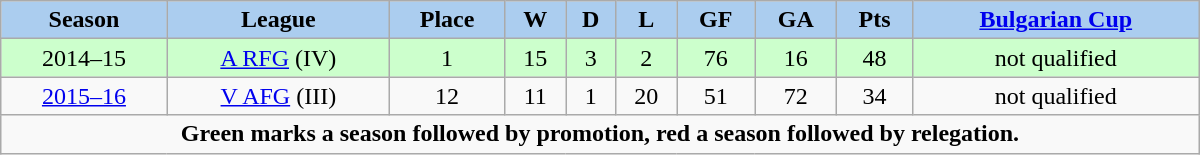<table class="wikitable" style="width:800px;">
<tr>
<th style="background:#ABCDEF;">Season</th>
<th style="background:#ABCDEF;">League</th>
<th style="background:#ABCDEF;">Place</th>
<th style="background:#ABCDEF;">W</th>
<th style="background:#ABCDEF;">D</th>
<th style="background:#ABCDEF;">L</th>
<th style="background:#ABCDEF;">GF</th>
<th style="background:#ABCDEF;">GA</th>
<th style="background:#ABCDEF;">Pts</th>
<th style="background:#ABCDEF;"><a href='#'>Bulgarian Cup</a></th>
</tr>
<tr style="text-align:center; background:#cfc;">
<td>2014–15</td>
<td><a href='#'>A RFG</a> (IV)</td>
<td>1</td>
<td>15</td>
<td>3</td>
<td>2</td>
<td>76</td>
<td>16</td>
<td>48</td>
<td>not qualified</td>
</tr>
<tr style="text-align:center;">
<td><a href='#'>2015–16</a></td>
<td><a href='#'>V AFG</a> (III)</td>
<td>12</td>
<td>11</td>
<td>1</td>
<td>20</td>
<td>51</td>
<td>72</td>
<td>34</td>
<td>not qualified</td>
</tr>
<tr>
<td colspan="12" style="text-align:center;"><strong>Green marks a season followed by promotion, red a season followed by relegation.</strong></td>
</tr>
</table>
